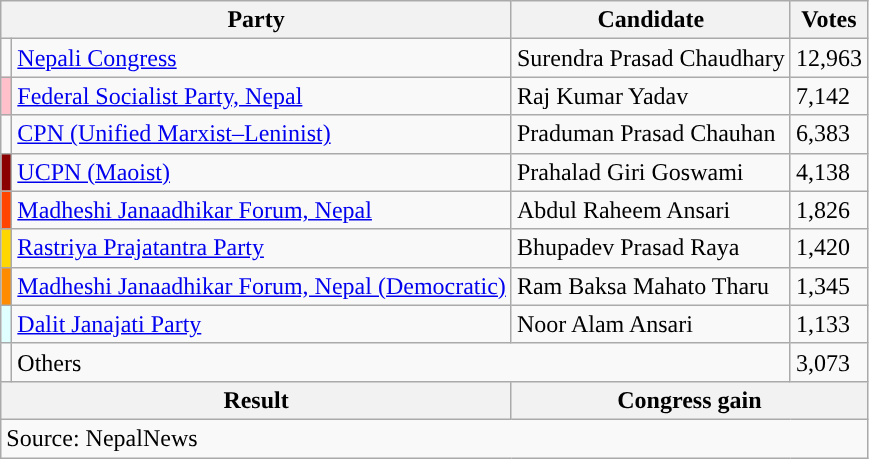<table class="wikitable">
<tr>
<th colspan="2">Party</th>
<th>Candidate</th>
<th>Votes</th>
</tr>
<tr>
<td style="background-color:"></td>
<td><a href='#'>Nepali Congress</a></td>
<td>Surendra Prasad Chaudhary</td>
<td>12,963</td>
</tr>
<tr>
<td style="background-color:pink"></td>
<td><a href='#'>Federal Socialist Party, Nepal</a></td>
<td>Raj Kumar Yadav</td>
<td>7,142</td>
</tr>
<tr>
<td style="background-color:"></td>
<td><a href='#'>CPN (Unified Marxist–Leninist)</a></td>
<td>Praduman Prasad Chauhan</td>
<td>6,383</td>
</tr>
<tr>
<td style="background-color:darkred"></td>
<td><a href='#'>UCPN (Maoist)</a></td>
<td>Prahalad Giri Goswami</td>
<td>4,138</td>
</tr>
<tr>
<td style="background-color:orangered"></td>
<td><a href='#'>Madheshi Janaadhikar Forum, Nepal</a></td>
<td>Abdul Raheem Ansari</td>
<td>1,826</td>
</tr>
<tr>
<td style="background-color:gold"></td>
<td><a href='#'>Rastriya Prajatantra Party</a></td>
<td>Bhupadev Prasad Raya</td>
<td>1,420</td>
</tr>
<tr>
<td style="background-color:darkorange"></td>
<td><a href='#'>Madheshi Janaadhikar Forum, Nepal (Democratic)</a></td>
<td>Ram Baksa Mahato Tharu</td>
<td>1,345</td>
</tr>
<tr>
<td bgcolor="E0FFFF"></td>
<td><a href='#'>Dalit Janajati Party</a></td>
<td>Noor Alam Ansari</td>
<td>1,133</td>
</tr>
<tr>
<td></td>
<td colspan="2">Others</td>
<td>3,073</td>
</tr>
<tr>
<th colspan="2">Result</th>
<th colspan="2">Congress gain</th>
</tr>
<tr>
<td colspan="4">Source: NepalNews</td>
</tr>
</table>
